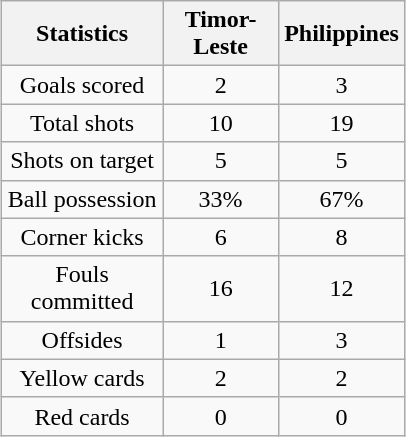<table class="wikitable" style="text-align:center;margin:auto;">
<tr>
<th scope=col width=100>Statistics</th>
<th scope=col width=70>Timor-Leste</th>
<th scope=col width=70>Philippines</th>
</tr>
<tr>
<td>Goals scored</td>
<td>2</td>
<td>3</td>
</tr>
<tr>
<td>Total shots</td>
<td>10</td>
<td>19</td>
</tr>
<tr>
<td>Shots on target</td>
<td>5</td>
<td>5</td>
</tr>
<tr>
<td>Ball possession</td>
<td>33%</td>
<td>67%</td>
</tr>
<tr>
<td>Corner kicks</td>
<td>6</td>
<td>8</td>
</tr>
<tr>
<td>Fouls committed</td>
<td>16</td>
<td>12</td>
</tr>
<tr>
<td>Offsides</td>
<td>1</td>
<td>3</td>
</tr>
<tr>
<td>Yellow cards</td>
<td>2</td>
<td>2</td>
</tr>
<tr>
<td>Red cards</td>
<td>0</td>
<td>0</td>
</tr>
</table>
